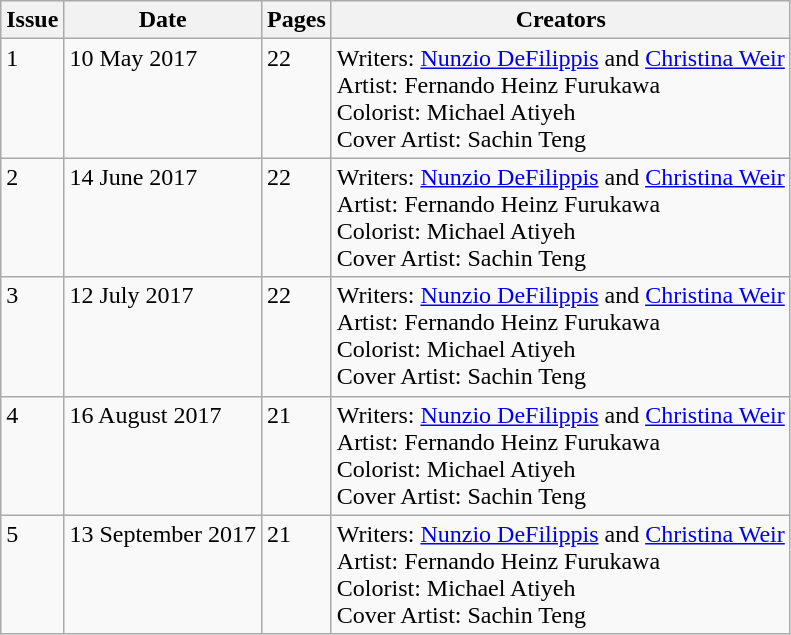<table class="wikitable">
<tr>
<th>Issue</th>
<th>Date</th>
<th>Pages</th>
<th>Creators</th>
</tr>
<tr>
<td valign="top">1</td>
<td valign="top">10 May 2017</td>
<td valign="top">22</td>
<td valign="top">Writers: <a href='#'>Nunzio DeFilippis</a> and <a href='#'>Christina Weir</a><br>Artist: Fernando Heinz Furukawa <br>Colorist: Michael Atiyeh<br>Cover Artist: Sachin Teng</td>
</tr>
<tr>
<td valign="top">2</td>
<td valign="top">14 June 2017</td>
<td valign="top">22</td>
<td valign="top">Writers: <a href='#'>Nunzio DeFilippis</a> and <a href='#'>Christina Weir</a><br>Artist: Fernando Heinz Furukawa <br>Colorist: Michael Atiyeh<br>Cover Artist: Sachin Teng</td>
</tr>
<tr>
<td valign="top">3</td>
<td valign="top">12 July 2017</td>
<td valign="top">22</td>
<td valign="top">Writers: <a href='#'>Nunzio DeFilippis</a> and <a href='#'>Christina Weir</a><br>Artist: Fernando Heinz Furukawa <br>Colorist: Michael Atiyeh<br>Cover Artist: Sachin Teng</td>
</tr>
<tr>
<td valign="top">4</td>
<td valign="top">16 August 2017</td>
<td valign="top">21</td>
<td valign="top">Writers: <a href='#'>Nunzio DeFilippis</a> and <a href='#'>Christina Weir</a><br>Artist: Fernando Heinz Furukawa <br>Colorist: Michael Atiyeh<br>Cover Artist: Sachin Teng</td>
</tr>
<tr>
<td valign="top">5</td>
<td valign="top">13 September 2017</td>
<td valign="top">21</td>
<td valign="top">Writers: <a href='#'>Nunzio DeFilippis</a> and <a href='#'>Christina Weir</a><br>Artist: Fernando Heinz Furukawa <br>Colorist: Michael Atiyeh<br>Cover Artist: Sachin Teng</td>
</tr>
</table>
